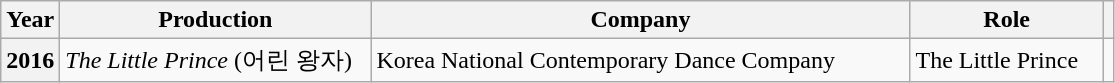<table class="wikitable sortable plainrowheaders">
<tr>
<th scope="col">Year</th>
<th scope="col" style="width:12.5em;">Production</th>
<th scope="col" style="width:22em;">Company</th>
<th scope="col" style="width:7.6em;">Role</th>
<th scope="col" class="unsortable"></th>
</tr>
<tr>
<th scope="row">2016</th>
<td><em>The Little Prince</em> (어린 왕자)</td>
<td>Korea National Contemporary Dance Company</td>
<td>The Little Prince</td>
<td style="text-align:center"></td>
</tr>
</table>
